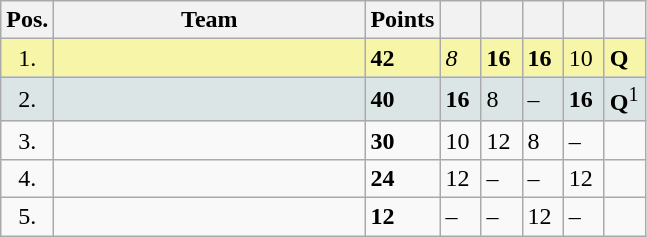<table class="wikitable">
<tr>
<th width=10px>Pos.</th>
<th width=200px>Team</th>
<th width=20px>Points</th>
<th width=20px></th>
<th width=20px></th>
<th width=20px></th>
<th width=20px></th>
<th width=20px></th>
</tr>
<tr style="background:#f7f6a8;">
<td align=center>1.</td>
<td></td>
<td><strong>42</strong></td>
<td><em>8</em></td>
<td><strong>16</strong></td>
<td><strong>16</strong></td>
<td>10</td>
<td><strong>Q</strong></td>
</tr>
<tr style="background:#dce5e5;">
<td align=center>2.</td>
<td></td>
<td><strong>40</strong></td>
<td><strong>16</strong></td>
<td>8</td>
<td>–</td>
<td><strong>16</strong></td>
<td><strong>Q</strong><sup>1</sup></td>
</tr>
<tr>
<td align=center>3.</td>
<td></td>
<td><strong>30</strong></td>
<td>10</td>
<td>12</td>
<td>8</td>
<td>–</td>
<td></td>
</tr>
<tr>
<td align=center>4.</td>
<td></td>
<td><strong>24</strong></td>
<td>12</td>
<td>–</td>
<td>–</td>
<td>12</td>
<td></td>
</tr>
<tr>
<td align=center>5.</td>
<td></td>
<td><strong>12</strong></td>
<td>–</td>
<td>–</td>
<td>12</td>
<td>–</td>
<td></td>
</tr>
</table>
